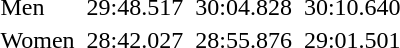<table>
<tr>
<td align="left">Men</td>
<td></td>
<td>29:48.517</td>
<td></td>
<td>30:04.828</td>
<td></td>
<td>30:10.640</td>
</tr>
<tr>
<td align="left">Women</td>
<td></td>
<td>28:42.027</td>
<td></td>
<td>28:55.876</td>
<td></td>
<td>29:01.501</td>
</tr>
</table>
